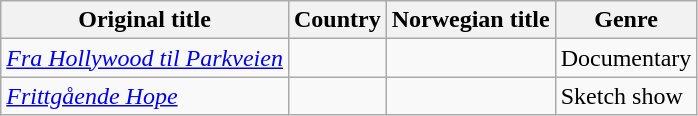<table class="wikitable">
<tr>
<th>Original title</th>
<th>Country</th>
<th>Norwegian title</th>
<th>Genre</th>
</tr>
<tr>
<td><em><a href='#'>Fra Hollywood til Parkveien</a></em></td>
<td></td>
<td></td>
<td>Documentary</td>
</tr>
<tr>
<td><em><a href='#'>Frittgående Hope</a></em></td>
<td></td>
<td></td>
<td>Sketch show</td>
</tr>
</table>
